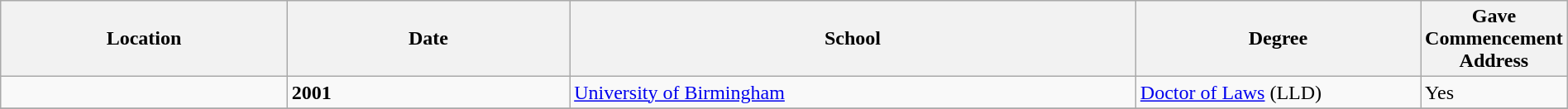<table class="wikitable" style="width:100%;">
<tr>
<th style="width:20%;">Location</th>
<th style="width:20%;">Date</th>
<th style="width:40%;">School</th>
<th style="width:20%;">Degree</th>
<th style="width:20%;">Gave Commencement Address</th>
</tr>
<tr>
<td></td>
<td><strong>2001</strong></td>
<td><a href='#'>University of Birmingham</a></td>
<td><a href='#'>Doctor of Laws</a> (LLD) </td>
<td>Yes</td>
</tr>
<tr>
</tr>
</table>
